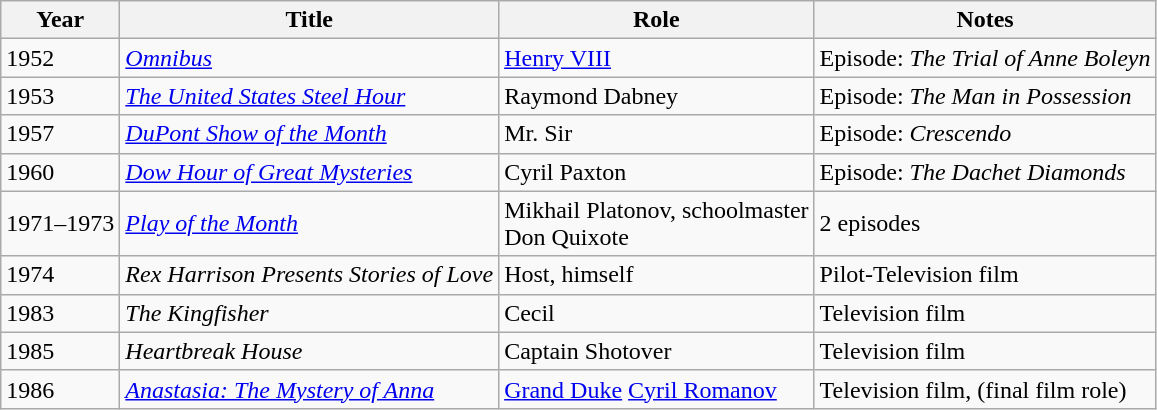<table class="wikitable sortable">
<tr>
<th>Year</th>
<th>Title</th>
<th>Role</th>
<th class="unsortable">Notes</th>
</tr>
<tr>
<td>1952</td>
<td><em><a href='#'>Omnibus</a></em></td>
<td><a href='#'>Henry VIII</a></td>
<td>Episode: <em>The Trial of Anne Boleyn</em></td>
</tr>
<tr>
<td>1953</td>
<td><em><a href='#'>The United States Steel Hour</a></em></td>
<td>Raymond Dabney</td>
<td>Episode: <em>The Man in Possession</em></td>
</tr>
<tr>
<td>1957</td>
<td><em><a href='#'>DuPont Show of the Month</a></em></td>
<td>Mr. Sir</td>
<td>Episode: <em>Crescendo</em></td>
</tr>
<tr>
<td>1960</td>
<td><em><a href='#'>Dow Hour of Great Mysteries</a></em></td>
<td>Cyril Paxton</td>
<td>Episode: <em>The Dachet Diamonds</em></td>
</tr>
<tr>
<td>1971–1973</td>
<td><em><a href='#'>Play of the Month</a></em></td>
<td>Mikhail Platonov, schoolmaster<br>Don Quixote</td>
<td>2 episodes</td>
</tr>
<tr>
<td>1974</td>
<td><em>Rex Harrison Presents Stories of Love</em></td>
<td>Host, himself</td>
<td>Pilot-Television film</td>
</tr>
<tr>
<td>1983</td>
<td><em>The Kingfisher</em></td>
<td>Cecil</td>
<td>Television film</td>
</tr>
<tr>
<td>1985</td>
<td><em>Heartbreak House</em></td>
<td>Captain Shotover</td>
<td>Television film</td>
</tr>
<tr>
<td>1986</td>
<td><em><a href='#'>Anastasia: The Mystery of Anna</a></em></td>
<td><a href='#'>Grand Duke</a> <a href='#'>Cyril Romanov</a></td>
<td>Television film, (final film role)</td>
</tr>
</table>
